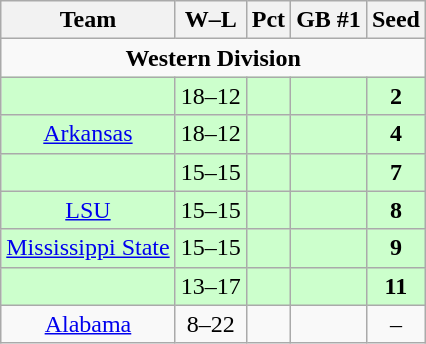<table class="wikitable" style="float:left; margin-right:1em; text-align:center;">
<tr>
<th>Team</th>
<th>W–L</th>
<th>Pct</th>
<th>GB #1</th>
<th>Seed</th>
</tr>
<tr>
<td colspan="7" align="center"><strong>Western Division</strong></td>
</tr>
<tr bgcolor=#ccffcc>
<td></td>
<td>18–12</td>
<td></td>
<td></td>
<td><strong>2</strong></td>
</tr>
<tr bgcolor=#ccffcc>
<td><a href='#'>Arkansas</a></td>
<td>18–12</td>
<td></td>
<td></td>
<td><strong>4</strong></td>
</tr>
<tr bgcolor=#ccffcc>
<td></td>
<td>15–15</td>
<td></td>
<td></td>
<td><strong>7</strong></td>
</tr>
<tr bgcolor=#ccffcc>
<td><a href='#'>LSU</a></td>
<td>15–15</td>
<td></td>
<td></td>
<td><strong>8</strong></td>
</tr>
<tr bgcolor=#ccffcc>
<td><a href='#'>Mississippi State</a></td>
<td>15–15</td>
<td></td>
<td></td>
<td><strong>9</strong></td>
</tr>
<tr bgcolor=#ccffcc>
<td></td>
<td>13–17</td>
<td></td>
<td></td>
<td><strong>11</strong></td>
</tr>
<tr>
<td><a href='#'>Alabama</a></td>
<td>8–22</td>
<td></td>
<td></td>
<td>–</td>
</tr>
</table>
